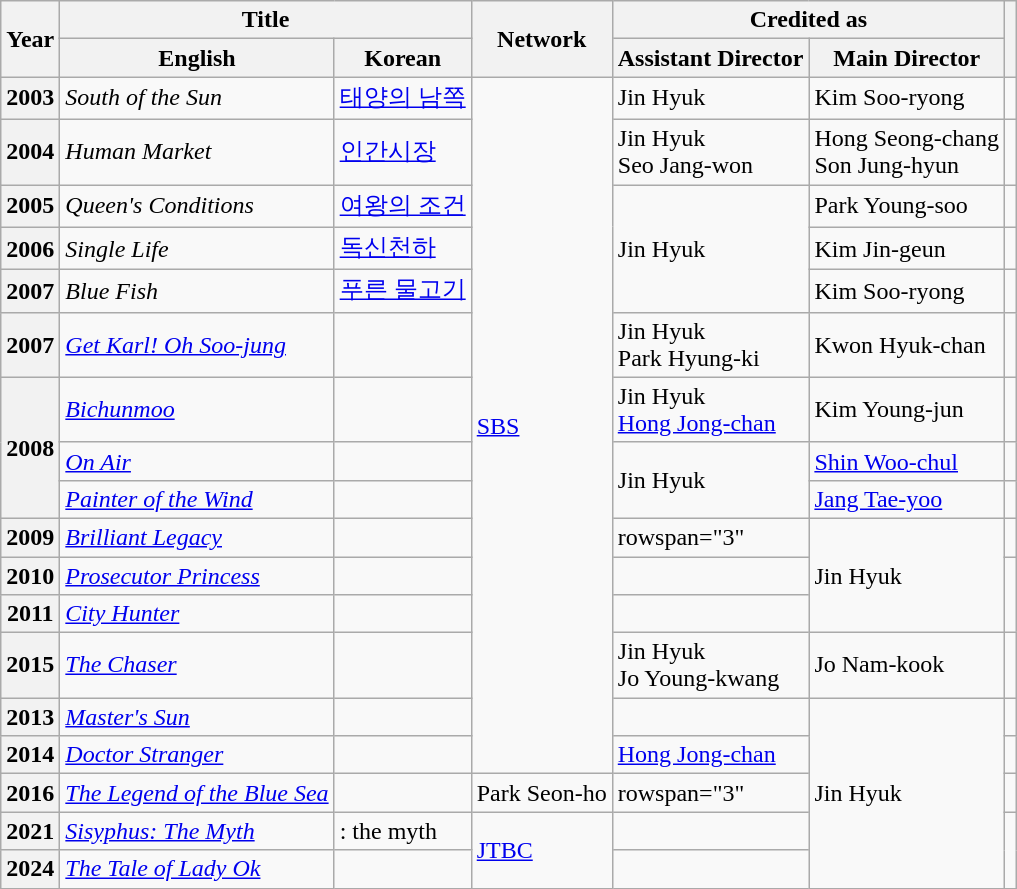<table class="wikitable plainrowheaders sortable">
<tr>
<th rowspan="2" scope="col">Year</th>
<th colspan="2" scope="col">Title</th>
<th rowspan="2" scope="col">Network</th>
<th colspan="2">Credited as</th>
<th rowspan="2" scope="col" class="unsortable"></th>
</tr>
<tr>
<th>English</th>
<th>Korean</th>
<th>Assistant Director</th>
<th>Main Director</th>
</tr>
<tr>
<th scope="row">2003</th>
<td><em>South of the Sun</em></td>
<td><a href='#'>태양의 남쪽</a></td>
<td rowspan="15"><a href='#'>SBS</a></td>
<td>Jin Hyuk</td>
<td>Kim Soo-ryong</td>
<td></td>
</tr>
<tr>
<th scope="row">2004</th>
<td><em>Human Market</em></td>
<td><a href='#'>인간시장</a></td>
<td>Jin Hyuk<br>Seo Jang-won</td>
<td>Hong Seong-chang<br>Son Jung-hyun</td>
<td></td>
</tr>
<tr>
<th scope="row">2005</th>
<td><em>Queen's Conditions</em></td>
<td><a href='#'>여왕의 조건</a></td>
<td rowspan="3">Jin Hyuk</td>
<td>Park Young-soo</td>
<td></td>
</tr>
<tr>
<th scope="row">2006</th>
<td><em>Single Life</em> </td>
<td><a href='#'>독신천하</a></td>
<td>Kim Jin-geun</td>
<td></td>
</tr>
<tr>
<th scope="row">2007</th>
<td><em>Blue Fish</em></td>
<td><a href='#'>푸른 물고기</a></td>
<td>Kim Soo-ryong</td>
<td></td>
</tr>
<tr>
<th scope="row">2007</th>
<td><em><a href='#'>Get Karl! Oh Soo-jung</a></em></td>
<td></td>
<td>Jin Hyuk<br>Park Hyung-ki</td>
<td>Kwon Hyuk-chan</td>
<td></td>
</tr>
<tr>
<th rowspan="3" scope="row">2008</th>
<td><em><a href='#'>Bichunmoo</a></em></td>
<td></td>
<td>Jin Hyuk<br><a href='#'>Hong Jong-chan</a></td>
<td>Kim Young-jun</td>
<td></td>
</tr>
<tr>
<td><em><a href='#'>On Air</a></em></td>
<td></td>
<td rowspan="2">Jin Hyuk</td>
<td><a href='#'>Shin Woo-chul</a></td>
<td></td>
</tr>
<tr>
<td><em><a href='#'>Painter of the Wind</a></em></td>
<td></td>
<td><a href='#'>Jang Tae-yoo</a></td>
<td></td>
</tr>
<tr>
<th scope="row">2009</th>
<td><em><a href='#'>Brilliant Legacy</a></em></td>
<td></td>
<td>rowspan="3" </td>
<td rowspan="3">Jin Hyuk</td>
<td></td>
</tr>
<tr>
<th scope="row">2010</th>
<td><em><a href='#'>Prosecutor Princess</a></em></td>
<td></td>
<td></td>
</tr>
<tr>
<th scope="row">2011</th>
<td><em><a href='#'>City Hunter</a></em></td>
<td></td>
<td></td>
</tr>
<tr>
<th scope="row">2015</th>
<td><em><a href='#'>The Chaser</a></em></td>
<td></td>
<td>Jin Hyuk<br>Jo Young-kwang</td>
<td>Jo Nam-kook</td>
<td></td>
</tr>
<tr>
<th scope="row">2013</th>
<td><em><a href='#'>Master's Sun</a></em></td>
<td></td>
<td></td>
<td rowspan="5">Jin Hyuk</td>
<td></td>
</tr>
<tr>
<th scope="row">2014</th>
<td><em><a href='#'>Doctor Stranger</a></em></td>
<td></td>
<td><a href='#'>Hong Jong-chan</a></td>
<td></td>
</tr>
<tr>
<th scope="row">2016</th>
<td><em><a href='#'>The Legend of the Blue Sea</a></em></td>
<td></td>
<td>Park Seon-ho</td>
<td>rowspan="3" </td>
<td></td>
</tr>
<tr>
<th scope="row">2021</th>
<td><em><a href='#'>Sisyphus: The Myth</a></em></td>
<td>: the myth</td>
<td rowspan="2"><a href='#'>JTBC</a></td>
<td></td>
</tr>
<tr>
<th scope="row">2024</th>
<td><em><a href='#'>The Tale of Lady Ok</a></em></td>
<td></td>
<td></td>
</tr>
</table>
